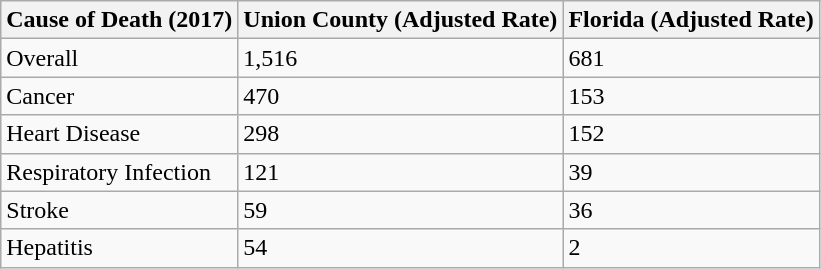<table class="wikitable">
<tr>
<th>Cause of Death (2017) </th>
<th>Union County (Adjusted Rate)</th>
<th>Florida (Adjusted Rate)</th>
</tr>
<tr>
<td>Overall</td>
<td>1,516</td>
<td>681</td>
</tr>
<tr>
<td>Cancer</td>
<td>470</td>
<td>153</td>
</tr>
<tr>
<td>Heart Disease</td>
<td>298</td>
<td>152</td>
</tr>
<tr>
<td>Respiratory Infection</td>
<td>121</td>
<td>39</td>
</tr>
<tr>
<td>Stroke</td>
<td>59</td>
<td>36</td>
</tr>
<tr>
<td>Hepatitis</td>
<td>54</td>
<td>2</td>
</tr>
</table>
